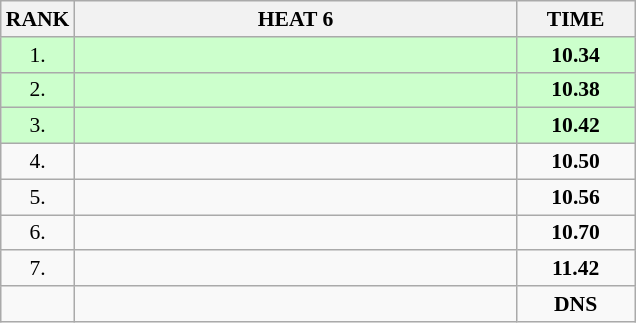<table class="wikitable" style="border-collapse: collapse; font-size: 90%;">
<tr>
<th>RANK</th>
<th style="width: 20em">HEAT 6</th>
<th style="width: 5em">TIME</th>
</tr>
<tr style="background:#ccffcc;">
<td align="center">1.</td>
<td></td>
<td align="center"><strong>10.34</strong></td>
</tr>
<tr style="background:#ccffcc;">
<td align="center">2.</td>
<td></td>
<td align="center"><strong>10.38</strong></td>
</tr>
<tr style="background:#ccffcc;">
<td align="center">3.</td>
<td></td>
<td align="center"><strong>10.42</strong></td>
</tr>
<tr>
<td align="center">4.</td>
<td></td>
<td align="center"><strong>10.50</strong></td>
</tr>
<tr>
<td align="center">5.</td>
<td></td>
<td align="center"><strong>10.56</strong></td>
</tr>
<tr>
<td align="center">6.</td>
<td></td>
<td align="center"><strong>10.70</strong></td>
</tr>
<tr>
<td align="center">7.</td>
<td></td>
<td align="center"><strong>11.42</strong></td>
</tr>
<tr>
<td align="center"></td>
<td></td>
<td align="center"><strong>DNS</strong></td>
</tr>
</table>
